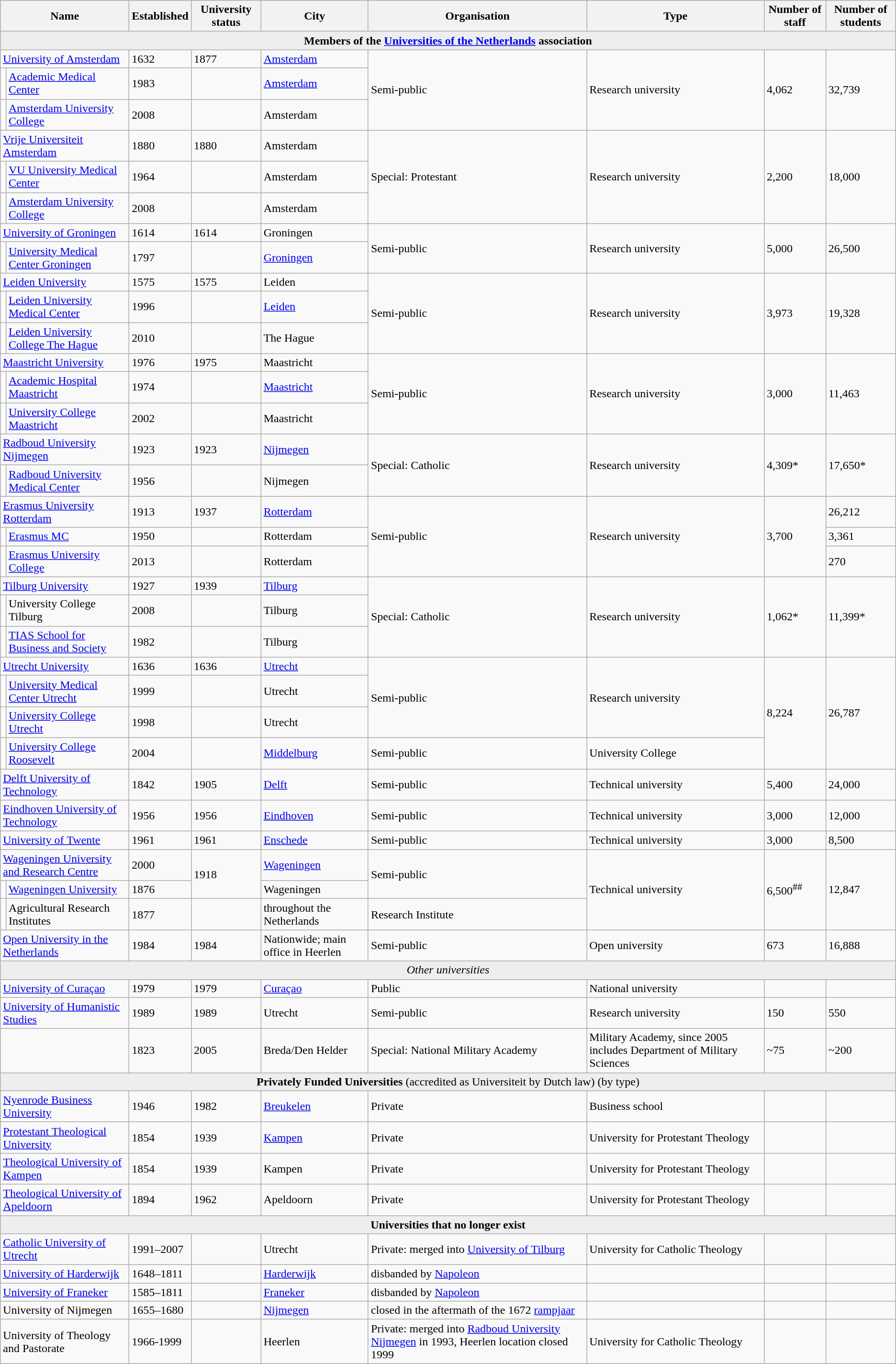<table class="wikitable sortable">
<tr>
<th colspan="2">Name</th>
<th>Established</th>
<th>University status</th>
<th>City</th>
<th>Organisation</th>
<th>Type</th>
<th>Number of staff</th>
<th>Number of students</th>
</tr>
<tr>
<td colspan="10"  style="text-align:center; background:#eee;"><strong>Members of the <a href='#'>Universities of the Netherlands</a> association</strong></td>
</tr>
<tr>
<td colspan="2"><a href='#'>University of Amsterdam</a></td>
<td>1632</td>
<td>1877</td>
<td><a href='#'>Amsterdam</a></td>
<td rowspan="3">Semi-public</td>
<td rowspan="3">Research university</td>
<td rowspan="3">4,062</td>
<td rowspan="3">32,739</td>
</tr>
<tr>
<td></td>
<td><a href='#'>Academic Medical Center</a></td>
<td>1983</td>
<td></td>
<td><a href='#'>Amsterdam</a></td>
</tr>
<tr>
<td></td>
<td><a href='#'>Amsterdam University College</a></td>
<td>2008</td>
<td></td>
<td>Amsterdam</td>
</tr>
<tr>
<td colspan="2"><a href='#'>Vrije Universiteit Amsterdam</a></td>
<td>1880</td>
<td>1880</td>
<td>Amsterdam</td>
<td rowspan="3">Special: Protestant</td>
<td rowspan="3">Research university</td>
<td rowspan="3">2,200</td>
<td rowspan="3">18,000</td>
</tr>
<tr>
<td></td>
<td><a href='#'>VU University Medical Center</a></td>
<td>1964</td>
<td></td>
<td>Amsterdam</td>
</tr>
<tr>
<td></td>
<td><a href='#'>Amsterdam University College</a></td>
<td>2008</td>
<td></td>
<td>Amsterdam</td>
</tr>
<tr>
<td colspan="2"><a href='#'>University of Groningen</a></td>
<td>1614</td>
<td>1614</td>
<td>Groningen</td>
<td rowspan="2">Semi-public</td>
<td rowspan="2">Research university</td>
<td rowspan="2">5,000</td>
<td rowspan="2">26,500</td>
</tr>
<tr>
<td></td>
<td><a href='#'>University Medical Center Groningen</a></td>
<td>1797</td>
<td></td>
<td><a href='#'>Groningen</a></td>
</tr>
<tr>
<td colspan="2"><a href='#'>Leiden University</a></td>
<td>1575</td>
<td>1575</td>
<td>Leiden</td>
<td rowspan="3">Semi-public</td>
<td rowspan="3">Research university</td>
<td rowspan="3">3,973</td>
<td rowspan="3">19,328</td>
</tr>
<tr>
<td></td>
<td><a href='#'>Leiden University Medical Center</a></td>
<td>1996</td>
<td></td>
<td><a href='#'>Leiden</a></td>
</tr>
<tr>
<td></td>
<td><a href='#'>Leiden University College The Hague</a></td>
<td>2010</td>
<td></td>
<td>The Hague</td>
</tr>
<tr>
<td colspan="2"><a href='#'>Maastricht University</a></td>
<td>1976</td>
<td>1975</td>
<td>Maastricht</td>
<td rowspan="3">Semi-public</td>
<td rowspan="3">Research university</td>
<td rowspan="3">3,000</td>
<td rowspan="3">11,463</td>
</tr>
<tr>
<td></td>
<td><a href='#'>Academic Hospital Maastricht</a></td>
<td>1974</td>
<td></td>
<td><a href='#'>Maastricht</a></td>
</tr>
<tr>
<td></td>
<td><a href='#'>University College Maastricht</a></td>
<td>2002</td>
<td></td>
<td>Maastricht</td>
</tr>
<tr>
<td colspan="2"><a href='#'>Radboud University Nijmegen</a></td>
<td>1923</td>
<td>1923</td>
<td><a href='#'>Nijmegen</a></td>
<td rowspan="2">Special: Catholic</td>
<td rowspan="2">Research university</td>
<td rowspan="2">4,309*</td>
<td rowspan="2">17,650*</td>
</tr>
<tr>
<td></td>
<td><a href='#'>Radboud University Medical Center</a></td>
<td>1956</td>
<td></td>
<td>Nijmegen</td>
</tr>
<tr>
<td colspan="2"><a href='#'>Erasmus University Rotterdam</a></td>
<td>1913</td>
<td>1937</td>
<td><a href='#'>Rotterdam</a></td>
<td rowspan="3">Semi-public</td>
<td rowspan="3">Research university</td>
<td rowspan="3">3,700</td>
<td>26,212</td>
</tr>
<tr>
<td></td>
<td><a href='#'>Erasmus MC</a></td>
<td>1950</td>
<td></td>
<td>Rotterdam</td>
<td>3,361</td>
</tr>
<tr>
<td></td>
<td><a href='#'>Erasmus University College</a></td>
<td>2013</td>
<td></td>
<td>Rotterdam</td>
<td>270</td>
</tr>
<tr>
<td colspan="2"><a href='#'>Tilburg University</a></td>
<td>1927</td>
<td>1939</td>
<td><a href='#'>Tilburg</a></td>
<td rowspan="3">Special: Catholic</td>
<td rowspan="3">Research university</td>
<td rowspan="3">1,062*</td>
<td rowspan="3">11,399*</td>
</tr>
<tr>
<td></td>
<td>University College Tilburg</td>
<td>2008</td>
<td></td>
<td>Tilburg</td>
</tr>
<tr>
<td></td>
<td><a href='#'>TIAS School for Business and Society</a></td>
<td>1982</td>
<td></td>
<td>Tilburg</td>
</tr>
<tr>
<td colspan="2"><a href='#'>Utrecht University</a></td>
<td>1636</td>
<td>1636</td>
<td><a href='#'>Utrecht</a></td>
<td rowspan="3">Semi-public</td>
<td rowspan="3">Research university</td>
<td rowspan="4">8,224</td>
<td rowspan="4">26,787</td>
</tr>
<tr>
<td></td>
<td><a href='#'>University Medical Center Utrecht</a></td>
<td>1999</td>
<td></td>
<td>Utrecht</td>
</tr>
<tr>
<td></td>
<td><a href='#'>University College Utrecht</a></td>
<td>1998</td>
<td></td>
<td>Utrecht</td>
</tr>
<tr>
<td></td>
<td><a href='#'>University College Roosevelt</a></td>
<td>2004</td>
<td></td>
<td><a href='#'>Middelburg</a></td>
<td>Semi-public</td>
<td>University College</td>
</tr>
<tr>
<td colspan="2"><a href='#'>Delft University of Technology</a></td>
<td>1842</td>
<td>1905</td>
<td><a href='#'>Delft</a></td>
<td>Semi-public</td>
<td>Technical university</td>
<td>5,400</td>
<td>24,000</td>
</tr>
<tr>
<td colspan="2"><a href='#'>Eindhoven University of Technology</a></td>
<td>1956</td>
<td>1956</td>
<td><a href='#'>Eindhoven</a></td>
<td>Semi-public</td>
<td>Technical university</td>
<td>3,000</td>
<td>12,000</td>
</tr>
<tr>
<td colspan="2"><a href='#'>University of Twente</a></td>
<td>1961</td>
<td>1961</td>
<td><a href='#'>Enschede</a></td>
<td>Semi-public</td>
<td>Technical university</td>
<td>3,000</td>
<td>8,500</td>
</tr>
<tr>
<td colspan="2"><a href='#'>Wageningen University and Research Centre</a></td>
<td>2000</td>
<td rowspan="2">1918</td>
<td><a href='#'>Wageningen</a></td>
<td rowspan="2">Semi-public</td>
<td rowspan="3">Technical university</td>
<td rowspan="3">6,500<sup>##</sup></td>
<td rowspan="3">12,847</td>
</tr>
<tr>
<td></td>
<td><a href='#'>Wageningen University</a></td>
<td>1876</td>
<td>Wageningen</td>
</tr>
<tr>
<td></td>
<td>Agricultural Research Institutes</td>
<td>1877</td>
<td></td>
<td>throughout the Netherlands</td>
<td>Research Institute</td>
</tr>
<tr>
<td colspan="2"><a href='#'>Open University in the Netherlands</a></td>
<td>1984</td>
<td>1984</td>
<td>Nationwide; main office in Heerlen</td>
<td>Semi-public</td>
<td>Open university</td>
<td>673</td>
<td>16,888</td>
</tr>
<tr>
<td colspan="10"  style="text-align:center; background:#eee;"><em>Other universities</em></td>
</tr>
<tr>
<td colspan="2"><a href='#'>University of Curaçao</a></td>
<td>1979</td>
<td>1979</td>
<td><a href='#'>Curaçao</a></td>
<td>Public</td>
<td>National university</td>
<td></td>
<td></td>
</tr>
<tr>
<td colspan="2"><a href='#'>University of Humanistic Studies</a></td>
<td>1989</td>
<td>1989</td>
<td>Utrecht</td>
<td>Semi-public</td>
<td>Research university</td>
<td>150</td>
<td>550</td>
</tr>
<tr>
<td colspan="2"></td>
<td>1823</td>
<td>2005</td>
<td>Breda/Den Helder</td>
<td>Special: National Military Academy</td>
<td>Military Academy, since 2005 includes Department of Military Sciences</td>
<td>~75</td>
<td>~200</td>
</tr>
<tr>
<td colspan="10"  style="text-align:center; background:#eee;"><strong>Privately Funded Universities</strong> (accredited as Universiteit by Dutch law) (by type)</td>
</tr>
<tr>
<td colspan="2"><a href='#'>Nyenrode Business University</a></td>
<td>1946</td>
<td>1982</td>
<td><a href='#'>Breukelen</a></td>
<td>Private</td>
<td>Business school</td>
<td></td>
<td></td>
</tr>
<tr>
<td colspan="2"><a href='#'>Protestant Theological University</a></td>
<td>1854</td>
<td>1939</td>
<td><a href='#'>Kampen</a></td>
<td>Private</td>
<td>University for Protestant Theology</td>
<td></td>
<td></td>
</tr>
<tr>
<td colspan="2"><a href='#'>Theological University of Kampen</a></td>
<td>1854</td>
<td>1939</td>
<td>Kampen</td>
<td>Private</td>
<td>University for Protestant Theology</td>
<td></td>
<td></td>
</tr>
<tr>
<td colspan="2"><a href='#'>Theological University of Apeldoorn</a></td>
<td>1894</td>
<td>1962</td>
<td>Apeldoorn</td>
<td>Private</td>
<td>University for Protestant Theology</td>
<td></td>
<td></td>
</tr>
<tr>
<td colspan="10"  style="text-align:center; background:#eee;"><strong>Universities that no longer exist</strong></td>
</tr>
<tr>
<td colspan="2"><a href='#'>Catholic University of Utrecht</a></td>
<td>1991–2007</td>
<td></td>
<td>Utrecht</td>
<td>Private: merged into <a href='#'>University of Tilburg</a></td>
<td>University for Catholic Theology</td>
<td></td>
<td></td>
</tr>
<tr>
<td colspan="2"><a href='#'>University of Harderwijk</a></td>
<td>1648–1811</td>
<td></td>
<td><a href='#'>Harderwijk</a></td>
<td>disbanded by <a href='#'>Napoleon</a></td>
<td></td>
<td></td>
<td></td>
</tr>
<tr>
<td colspan="2"><a href='#'>University of Franeker</a></td>
<td>1585–1811</td>
<td></td>
<td><a href='#'>Franeker</a></td>
<td>disbanded by <a href='#'>Napoleon</a></td>
<td></td>
<td></td>
<td></td>
</tr>
<tr>
<td colspan="2">University of Nijmegen</td>
<td>1655–1680</td>
<td></td>
<td><a href='#'>Nijmegen</a></td>
<td>closed in the aftermath of the 1672 <a href='#'>rampjaar</a></td>
<td></td>
<td></td>
<td></td>
</tr>
<tr>
<td colspan="2">University of Theology and Pastorate</td>
<td>1966-1999</td>
<td></td>
<td>Heerlen</td>
<td>Private: merged into <a href='#'>Radboud University Nijmegen</a> in 1993, Heerlen location closed 1999</td>
<td>University for Catholic Theology</td>
<td></td>
<td></td>
</tr>
</table>
